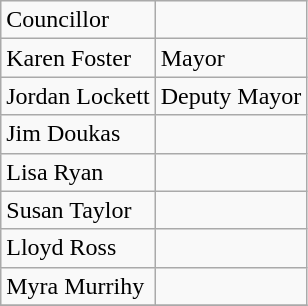<table class="wikitable">
<tr>
<td>Councillor</td>
</tr>
<tr>
<td>Karen Foster</td>
<td>Mayor</td>
</tr>
<tr>
<td>Jordan Lockett</td>
<td>Deputy Mayor</td>
</tr>
<tr>
<td>Jim Doukas</td>
<td></td>
</tr>
<tr>
<td>Lisa Ryan</td>
<td></td>
</tr>
<tr>
<td>Susan Taylor</td>
<td></td>
</tr>
<tr>
<td>Lloyd Ross</td>
<td></td>
</tr>
<tr>
<td>Myra Murrihy</td>
<td></td>
</tr>
<tr>
</tr>
</table>
